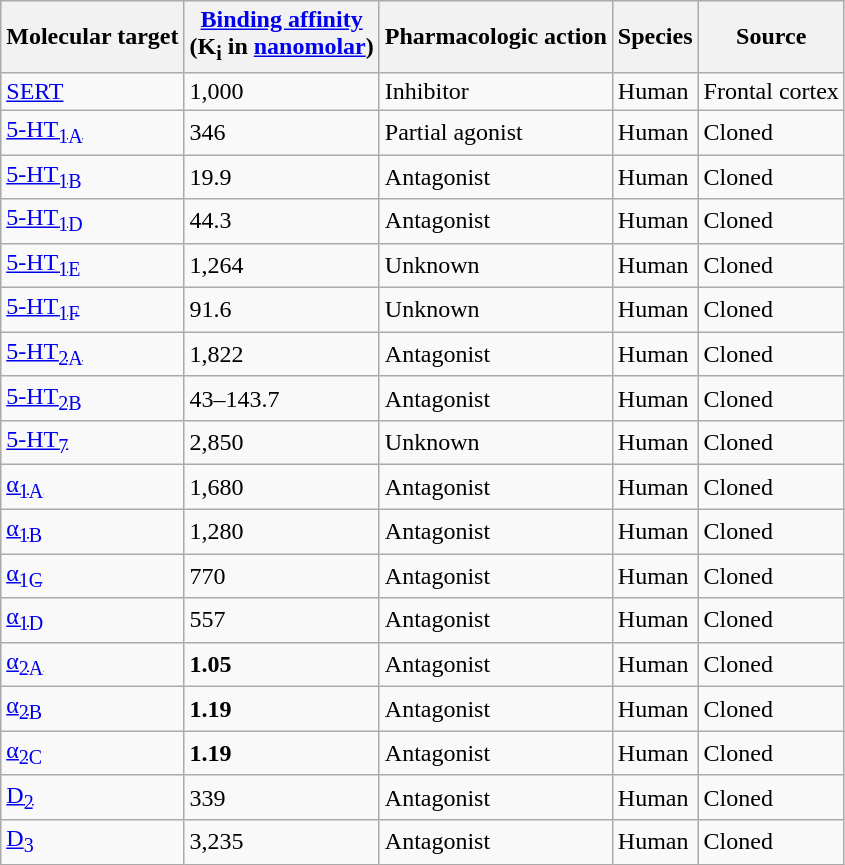<table class="wikitable sortable">
<tr>
<th>Molecular target</th>
<th><a href='#'>Binding affinity</a><br>(K<sub>i</sub> in <a href='#'>nanomolar</a>)</th>
<th>Pharmacologic action<br></th>
<th>Species</th>
<th>Source</th>
</tr>
<tr>
<td><a href='#'>SERT</a></td>
<td>1,000</td>
<td>Inhibitor</td>
<td>Human</td>
<td>Frontal cortex</td>
</tr>
<tr>
<td><a href='#'>5-HT<sub>1A</sub></a></td>
<td>346</td>
<td>Partial agonist</td>
<td>Human</td>
<td>Cloned</td>
</tr>
<tr>
<td><a href='#'>5-HT<sub>1B</sub></a></td>
<td>19.9</td>
<td>Antagonist</td>
<td>Human</td>
<td>Cloned</td>
</tr>
<tr>
<td><a href='#'>5-HT<sub>1D</sub></a></td>
<td>44.3</td>
<td>Antagonist</td>
<td>Human</td>
<td>Cloned</td>
</tr>
<tr>
<td><a href='#'>5-HT<sub>1E</sub></a></td>
<td>1,264</td>
<td>Unknown</td>
<td>Human</td>
<td>Cloned</td>
</tr>
<tr>
<td><a href='#'>5-HT<sub>1F</sub></a></td>
<td>91.6</td>
<td>Unknown</td>
<td>Human</td>
<td>Cloned</td>
</tr>
<tr>
<td><a href='#'>5-HT<sub>2A</sub></a></td>
<td>1,822</td>
<td>Antagonist</td>
<td>Human</td>
<td>Cloned</td>
</tr>
<tr>
<td><a href='#'>5-HT<sub>2B</sub></a></td>
<td>43–143.7</td>
<td>Antagonist</td>
<td>Human</td>
<td>Cloned</td>
</tr>
<tr>
<td><a href='#'>5-HT<sub>7</sub></a></td>
<td>2,850</td>
<td>Unknown</td>
<td>Human</td>
<td>Cloned</td>
</tr>
<tr>
<td><a href='#'>α<sub>1A</sub></a></td>
<td>1,680</td>
<td>Antagonist</td>
<td>Human</td>
<td>Cloned</td>
</tr>
<tr>
<td><a href='#'>α<sub>1B</sub></a></td>
<td>1,280</td>
<td>Antagonist</td>
<td>Human</td>
<td>Cloned</td>
</tr>
<tr>
<td><a href='#'>α<sub>1C</sub></a></td>
<td>770</td>
<td>Antagonist</td>
<td>Human</td>
<td>Cloned</td>
</tr>
<tr>
<td><a href='#'>α<sub>1D</sub></a></td>
<td>557</td>
<td>Antagonist</td>
<td>Human</td>
<td>Cloned</td>
</tr>
<tr>
<td><a href='#'>α<sub>2A</sub></a></td>
<td><strong>1.05</strong></td>
<td>Antagonist</td>
<td>Human</td>
<td>Cloned</td>
</tr>
<tr>
<td><a href='#'>α<sub>2B</sub></a></td>
<td><strong>1.19</strong></td>
<td>Antagonist</td>
<td>Human</td>
<td>Cloned</td>
</tr>
<tr>
<td><a href='#'>α<sub>2C</sub></a></td>
<td><strong>1.19</strong></td>
<td>Antagonist</td>
<td>Human</td>
<td>Cloned</td>
</tr>
<tr>
<td><a href='#'>D<sub>2</sub></a></td>
<td>339</td>
<td>Antagonist</td>
<td>Human</td>
<td>Cloned</td>
</tr>
<tr>
<td><a href='#'>D<sub>3</sub></a></td>
<td>3,235</td>
<td>Antagonist</td>
<td>Human</td>
<td>Cloned</td>
</tr>
</table>
